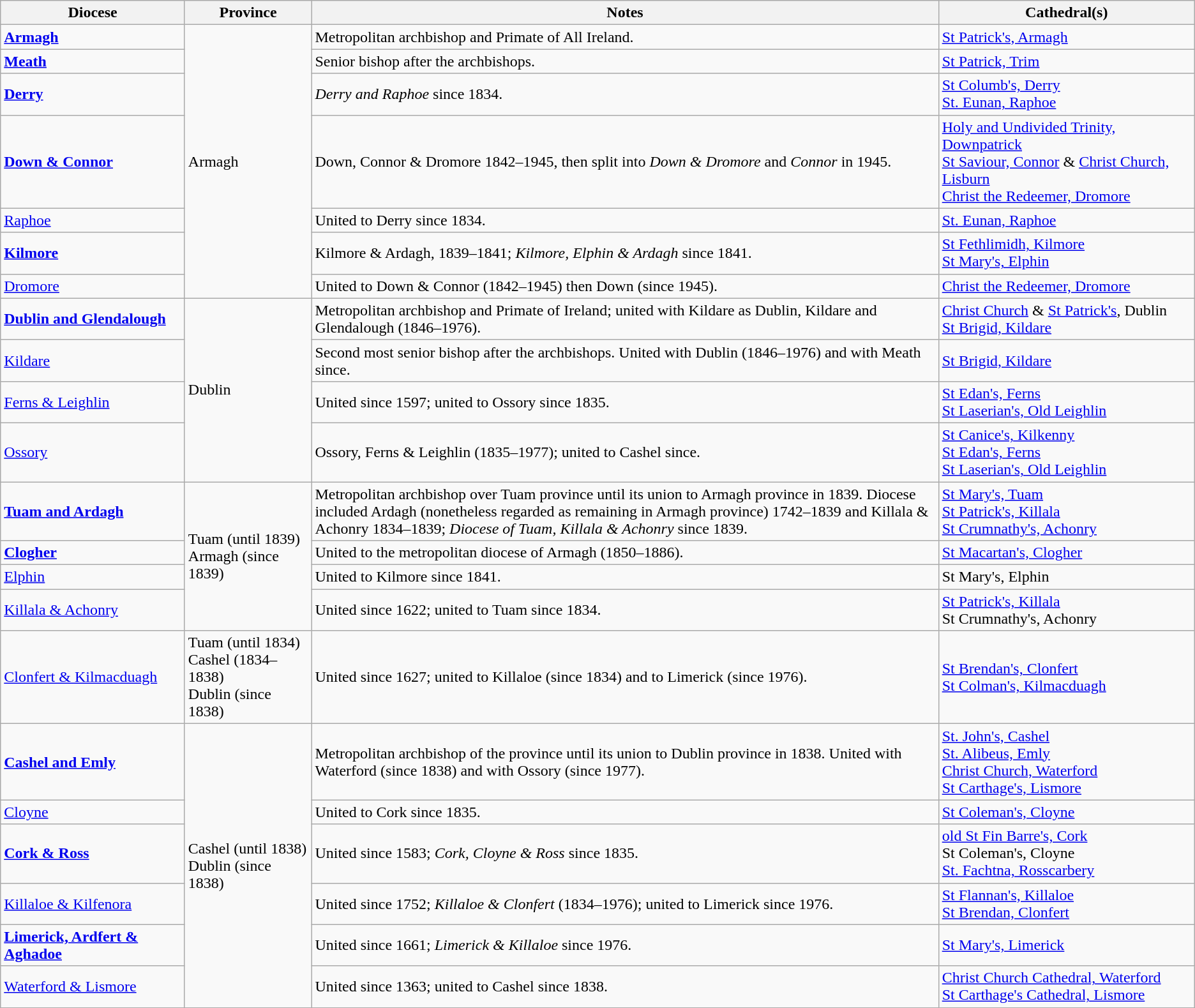<table class="wikitable">
<tr>
<th width="185">Diocese</th>
<th width="125">Province</th>
<th>Notes</th>
<th width="260">Cathedral(s)</th>
</tr>
<tr>
<td><strong><a href='#'>Armagh</a></strong></td>
<td rowspan="7">Armagh</td>
<td>Metropolitan archbishop and Primate of All Ireland.</td>
<td><a href='#'>St Patrick's, Armagh</a></td>
</tr>
<tr>
<td><strong><a href='#'>Meath</a></strong></td>
<td>Senior bishop after the archbishops.</td>
<td><a href='#'>St Patrick, Trim</a></td>
</tr>
<tr>
<td><strong><a href='#'>Derry</a></strong></td>
<td><em>Derry and Raphoe</em> since 1834.</td>
<td><a href='#'>St Columb's, Derry</a><br><a href='#'>St. Eunan, Raphoe</a></td>
</tr>
<tr>
<td><strong><a href='#'>Down & Connor</a></strong></td>
<td>Down, Connor & Dromore 1842–1945, then split into <em>Down & Dromore</em> and <em>Connor</em> in 1945.</td>
<td><a href='#'>Holy and Undivided Trinity, Downpatrick</a><br><a href='#'>St Saviour, Connor</a> & <a href='#'>Christ Church, Lisburn</a><br><a href='#'>Christ the Redeemer, Dromore</a></td>
</tr>
<tr>
<td><a href='#'>Raphoe</a></td>
<td>United to Derry since 1834.</td>
<td><a href='#'>St. Eunan, Raphoe</a></td>
</tr>
<tr>
<td><strong><a href='#'>Kilmore</a></strong></td>
<td>Kilmore & Ardagh, 1839–1841; <em>Kilmore, Elphin & Ardagh</em> since 1841.</td>
<td><a href='#'>St Fethlimidh, Kilmore</a><br><a href='#'>St Mary's, Elphin</a></td>
</tr>
<tr>
<td><a href='#'>Dromore</a></td>
<td>United to Down & Connor (1842–1945) then Down (since 1945).</td>
<td><a href='#'>Christ the Redeemer, Dromore</a></td>
</tr>
<tr>
<td><strong><a href='#'>Dublin and Glendalough</a></strong></td>
<td rowspan="4">Dublin</td>
<td>Metropolitan archbishop and Primate of Ireland; united with Kildare as Dublin, Kildare and Glendalough (1846–1976).</td>
<td><a href='#'>Christ Church</a> & <a href='#'>St Patrick's</a>, Dublin<br><a href='#'>St Brigid, Kildare</a></td>
</tr>
<tr>
<td><a href='#'>Kildare</a></td>
<td>Second most senior bishop after the archbishops. United with Dublin (1846–1976) and with Meath since.</td>
<td><a href='#'>St Brigid, Kildare</a></td>
</tr>
<tr>
<td><a href='#'>Ferns & Leighlin</a></td>
<td>United since 1597; united to Ossory since 1835.</td>
<td><a href='#'>St Edan's, Ferns</a><br><a href='#'>St Laserian's, Old Leighlin</a></td>
</tr>
<tr>
<td><a href='#'>Ossory</a></td>
<td>Ossory, Ferns & Leighlin (1835–1977); united to Cashel since.</td>
<td><a href='#'>St Canice's, Kilkenny</a><br><a href='#'>St Edan's, Ferns</a><br><a href='#'>St Laserian's, Old Leighlin</a></td>
</tr>
<tr>
<td><strong><a href='#'>Tuam and Ardagh</a></strong></td>
<td rowspan="4">Tuam (until 1839)<br>Armagh (since 1839)</td>
<td>Metropolitan archbishop over Tuam province until its union to Armagh province in 1839. Diocese included Ardagh (nonetheless regarded as remaining in Armagh province) 1742–1839 and Killala & Achonry 1834–1839; <em>Diocese of Tuam, Killala & Achonry</em> since 1839.</td>
<td><a href='#'>St Mary's, Tuam</a><br><a href='#'>St Patrick's, Killala</a><br><a href='#'>St Crumnathy's, Achonry</a></td>
</tr>
<tr>
<td><strong><a href='#'>Clogher</a></strong></td>
<td>United to the metropolitan diocese of Armagh (1850–1886).</td>
<td><a href='#'>St Macartan's, Clogher</a></td>
</tr>
<tr>
<td><a href='#'>Elphin</a></td>
<td>United to Kilmore since 1841.</td>
<td>St Mary's, Elphin</td>
</tr>
<tr>
<td><a href='#'>Killala & Achonry</a></td>
<td>United since 1622; united to Tuam since 1834.</td>
<td><a href='#'>St Patrick's, Killala</a><br>St Crumnathy's, Achonry</td>
</tr>
<tr>
<td><a href='#'>Clonfert & Kilmacduagh</a></td>
<td>Tuam (until 1834)<br>Cashel (1834–1838)<br>Dublin (since 1838)</td>
<td>United since 1627; united to Killaloe (since 1834) and to Limerick (since 1976).</td>
<td><a href='#'>St Brendan's, Clonfert</a><br><a href='#'>St Colman's, Kilmacduagh</a></td>
</tr>
<tr>
<td><strong><a href='#'>Cashel and Emly</a></strong></td>
<td rowspan="6">Cashel (until 1838)<br>Dublin (since 1838)</td>
<td>Metropolitan archbishop of the province until its union to Dublin province in 1838. United with Waterford (since 1838) and with Ossory (since 1977).</td>
<td><a href='#'>St. John's, Cashel</a><br><a href='#'>St. Alibeus, Emly</a><br><a href='#'>Christ Church, Waterford</a><br><a href='#'>St Carthage's, Lismore</a></td>
</tr>
<tr>
<td><a href='#'>Cloyne</a></td>
<td>United to Cork since 1835.</td>
<td><a href='#'>St Coleman's, Cloyne</a></td>
</tr>
<tr>
<td><strong><a href='#'>Cork & Ross</a></strong></td>
<td>United since 1583; <em>Cork, Cloyne & Ross</em> since 1835.</td>
<td><a href='#'>old St Fin Barre's, Cork</a><br>St Coleman's, Cloyne<br><a href='#'>St. Fachtna, Rosscarbery</a></td>
</tr>
<tr>
<td><a href='#'>Killaloe & Kilfenora</a></td>
<td>United since 1752; <em>Killaloe & Clonfert</em> (1834–1976); united to Limerick since 1976.</td>
<td><a href='#'>St Flannan's, Killaloe</a><br><a href='#'>St Brendan, Clonfert</a></td>
</tr>
<tr>
<td><strong><a href='#'>Limerick, Ardfert & Aghadoe</a></strong></td>
<td>United since 1661; <em>Limerick & Killaloe</em> since 1976.</td>
<td><a href='#'>St Mary's, Limerick</a></td>
</tr>
<tr>
<td><a href='#'>Waterford & Lismore</a></td>
<td>United since 1363; united to Cashel since 1838.</td>
<td><a href='#'>Christ Church Cathedral, Waterford</a><br><a href='#'>St Carthage's Cathedral, Lismore</a></td>
</tr>
</table>
